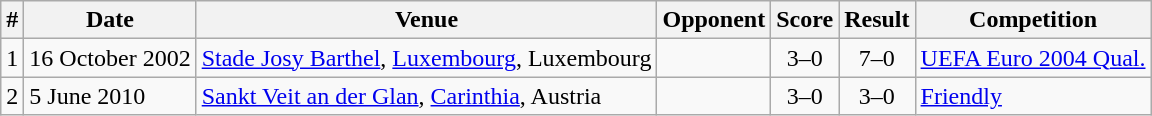<table class="wikitable">
<tr>
<th>#</th>
<th>Date</th>
<th>Venue</th>
<th>Opponent</th>
<th>Score</th>
<th>Result</th>
<th>Competition</th>
</tr>
<tr>
<td>1</td>
<td>16 October 2002</td>
<td><a href='#'>Stade Josy Barthel</a>, <a href='#'>Luxembourg</a>, Luxembourg</td>
<td></td>
<td align="center">3–0</td>
<td align="center">7–0</td>
<td><a href='#'>UEFA Euro 2004 Qual.</a></td>
</tr>
<tr>
<td>2</td>
<td>5 June 2010</td>
<td><a href='#'>Sankt Veit an der Glan</a>, <a href='#'>Carinthia</a>, Austria</td>
<td></td>
<td align="center">3–0</td>
<td align="center">3–0</td>
<td><a href='#'>Friendly</a></td>
</tr>
</table>
